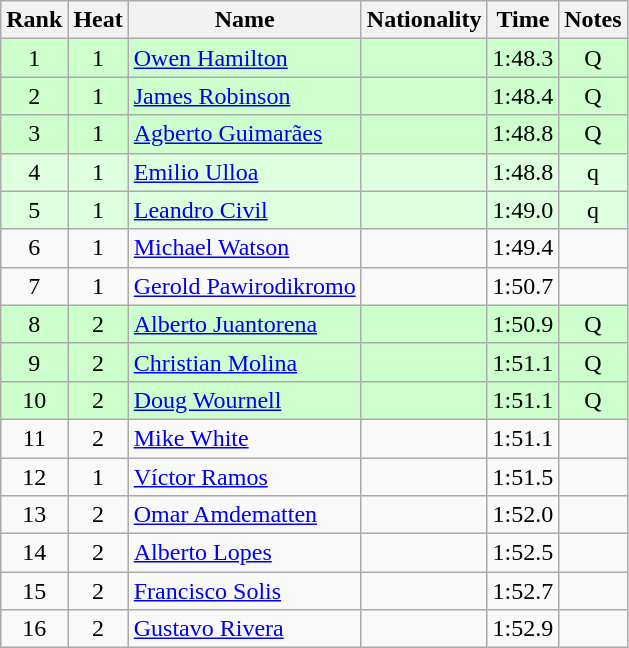<table class="wikitable sortable" style="text-align:center">
<tr>
<th>Rank</th>
<th>Heat</th>
<th>Name</th>
<th>Nationality</th>
<th>Time</th>
<th>Notes</th>
</tr>
<tr bgcolor=ccffcc>
<td>1</td>
<td>1</td>
<td align=left><a href='#'>Owen Hamilton</a></td>
<td align=left></td>
<td>1:48.3</td>
<td>Q</td>
</tr>
<tr bgcolor=ccffcc>
<td>2</td>
<td>1</td>
<td align=left><a href='#'>James Robinson</a></td>
<td align=left></td>
<td>1:48.4</td>
<td>Q</td>
</tr>
<tr bgcolor=ccffcc>
<td>3</td>
<td>1</td>
<td align=left><a href='#'>Agberto Guimarães</a></td>
<td align=left></td>
<td>1:48.8</td>
<td>Q</td>
</tr>
<tr bgcolor=ddffdd>
<td>4</td>
<td>1</td>
<td align=left><a href='#'>Emilio Ulloa</a></td>
<td align=left></td>
<td>1:48.8</td>
<td>q</td>
</tr>
<tr bgcolor=ddffdd>
<td>5</td>
<td>1</td>
<td align=left><a href='#'>Leandro Civil</a></td>
<td align=left></td>
<td>1:49.0</td>
<td>q</td>
</tr>
<tr>
<td>6</td>
<td>1</td>
<td align=left><a href='#'>Michael Watson</a></td>
<td align=left></td>
<td>1:49.4</td>
<td></td>
</tr>
<tr>
<td>7</td>
<td>1</td>
<td align=left><a href='#'>Gerold Pawirodikromo</a></td>
<td align=left></td>
<td>1:50.7</td>
<td></td>
</tr>
<tr bgcolor=ccffcc>
<td>8</td>
<td>2</td>
<td align=left><a href='#'>Alberto Juantorena</a></td>
<td align=left></td>
<td>1:50.9</td>
<td>Q</td>
</tr>
<tr bgcolor=ccffcc>
<td>9</td>
<td>2</td>
<td align=left><a href='#'>Christian Molina</a></td>
<td align=left></td>
<td>1:51.1</td>
<td>Q</td>
</tr>
<tr bgcolor=ccffcc>
<td>10</td>
<td>2</td>
<td align=left><a href='#'>Doug Wournell</a></td>
<td align=left></td>
<td>1:51.1</td>
<td>Q</td>
</tr>
<tr>
<td>11</td>
<td>2</td>
<td align=left><a href='#'>Mike White</a></td>
<td align=left></td>
<td>1:51.1</td>
<td></td>
</tr>
<tr>
<td>12</td>
<td>1</td>
<td align=left><a href='#'>Víctor Ramos</a></td>
<td align=left></td>
<td>1:51.5</td>
<td></td>
</tr>
<tr>
<td>13</td>
<td>2</td>
<td align=left><a href='#'>Omar Amdematten</a></td>
<td align=left></td>
<td>1:52.0</td>
<td></td>
</tr>
<tr>
<td>14</td>
<td>2</td>
<td align=left><a href='#'>Alberto Lopes</a></td>
<td align=left></td>
<td>1:52.5</td>
<td></td>
</tr>
<tr>
<td>15</td>
<td>2</td>
<td align=left><a href='#'>Francisco Solis</a></td>
<td align=left></td>
<td>1:52.7</td>
<td></td>
</tr>
<tr>
<td>16</td>
<td>2</td>
<td align=left><a href='#'>Gustavo Rivera</a></td>
<td align=left></td>
<td>1:52.9</td>
<td></td>
</tr>
</table>
